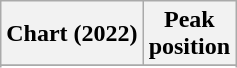<table class="wikitable sortable plainrowheaders" style="text-align:center">
<tr>
<th scope="col">Chart (2022)</th>
<th scope="col">Peak<br>position</th>
</tr>
<tr>
</tr>
<tr>
</tr>
<tr>
</tr>
<tr>
</tr>
<tr>
</tr>
</table>
